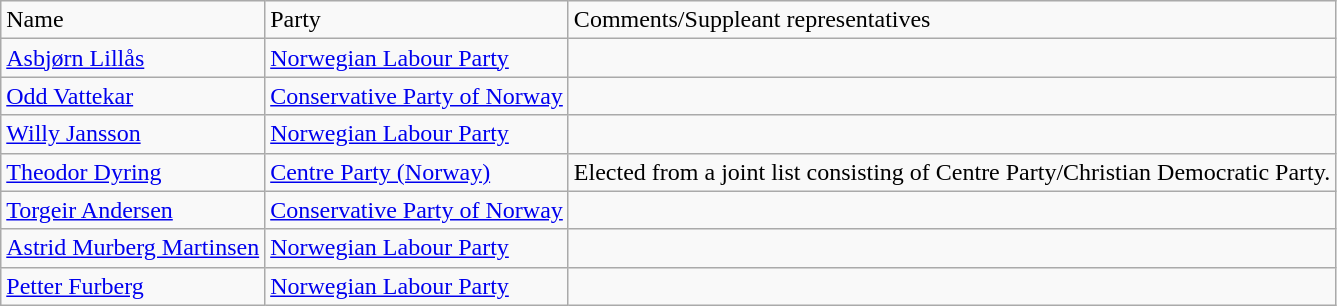<table class="wikitable">
<tr>
<td>Name</td>
<td>Party</td>
<td>Comments/Suppleant representatives</td>
</tr>
<tr>
<td><a href='#'>Asbjørn Lillås</a></td>
<td><a href='#'>Norwegian Labour Party</a></td>
<td></td>
</tr>
<tr>
<td><a href='#'>Odd Vattekar</a></td>
<td><a href='#'>Conservative Party of Norway</a></td>
<td></td>
</tr>
<tr>
<td><a href='#'>Willy Jansson</a></td>
<td><a href='#'>Norwegian Labour Party</a></td>
<td></td>
</tr>
<tr>
<td><a href='#'>Theodor Dyring</a></td>
<td><a href='#'>Centre Party (Norway)</a></td>
<td>Elected from a joint list consisting of Centre Party/Christian Democratic Party.</td>
</tr>
<tr>
<td><a href='#'>Torgeir Andersen</a></td>
<td><a href='#'>Conservative Party of Norway</a></td>
<td></td>
</tr>
<tr>
<td><a href='#'>Astrid Murberg Martinsen</a></td>
<td><a href='#'>Norwegian Labour Party</a></td>
<td></td>
</tr>
<tr>
<td><a href='#'>Petter Furberg</a></td>
<td><a href='#'>Norwegian Labour Party</a></td>
<td></td>
</tr>
</table>
